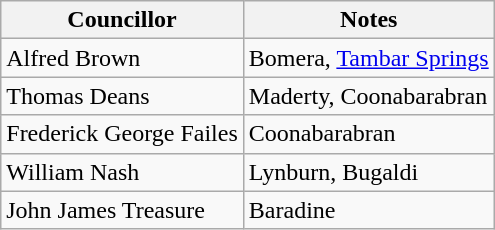<table class="wikitable">
<tr>
<th>Councillor</th>
<th>Notes</th>
</tr>
<tr>
<td>Alfred Brown</td>
<td>Bomera, <a href='#'>Tambar Springs</a></td>
</tr>
<tr>
<td>Thomas Deans</td>
<td>Maderty, Coonabarabran</td>
</tr>
<tr>
<td>Frederick George Failes</td>
<td>Coonabarabran</td>
</tr>
<tr>
<td>William Nash</td>
<td>Lynburn, Bugaldi</td>
</tr>
<tr>
<td>John James Treasure</td>
<td>Baradine</td>
</tr>
</table>
